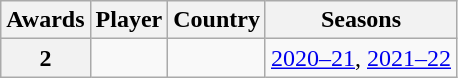<table class="wikitable">
<tr>
<th>Awards</th>
<th>Player</th>
<th>Country</th>
<th>Seasons</th>
</tr>
<tr>
<th scope="row">2</th>
<td><strong></strong></td>
<td></td>
<td><a href='#'>2020–21</a>, <a href='#'>2021–22</a></td>
</tr>
</table>
